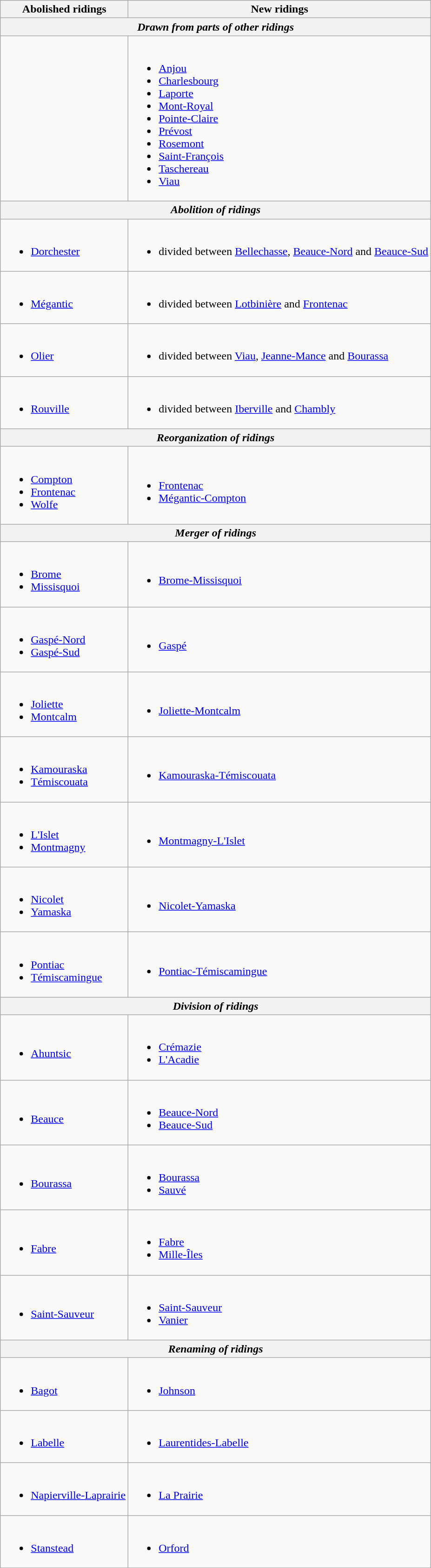<table class="wikitable">
<tr>
<th>Abolished ridings</th>
<th>New ridings</th>
</tr>
<tr>
<th colspan="2"><em>Drawn from parts of other ridings</em></th>
</tr>
<tr>
<td></td>
<td><br><ul><li><a href='#'>Anjou</a></li><li><a href='#'>Charlesbourg</a></li><li><a href='#'>Laporte</a></li><li><a href='#'>Mont-Royal</a></li><li><a href='#'>Pointe-Claire</a></li><li><a href='#'>Prévost</a></li><li><a href='#'>Rosemont</a></li><li><a href='#'>Saint-François</a></li><li><a href='#'>Taschereau</a></li><li><a href='#'>Viau</a></li></ul></td>
</tr>
<tr>
<th colspan="2"><em>Abolition of ridings</em></th>
</tr>
<tr>
<td><br><ul><li><a href='#'>Dorchester</a></li></ul></td>
<td><br><ul><li>divided between <a href='#'>Bellechasse</a>, <a href='#'>Beauce-Nord</a> and <a href='#'>Beauce-Sud</a></li></ul></td>
</tr>
<tr>
<td><br><ul><li><a href='#'>Mégantic</a></li></ul></td>
<td><br><ul><li>divided between <a href='#'>Lotbinière</a> and <a href='#'>Frontenac</a></li></ul></td>
</tr>
<tr>
<td><br><ul><li><a href='#'>Olier</a></li></ul></td>
<td><br><ul><li>divided between <a href='#'>Viau</a>, <a href='#'>Jeanne-Mance</a> and <a href='#'>Bourassa</a></li></ul></td>
</tr>
<tr>
<td><br><ul><li><a href='#'>Rouville</a></li></ul></td>
<td><br><ul><li>divided between <a href='#'>Iberville</a> and <a href='#'>Chambly</a></li></ul></td>
</tr>
<tr>
<th colspan="2"><em>Reorganization of ridings</em></th>
</tr>
<tr>
<td><br><ul><li><a href='#'>Compton</a></li><li><a href='#'>Frontenac</a></li><li><a href='#'>Wolfe</a></li></ul></td>
<td><br><ul><li><a href='#'>Frontenac</a></li><li><a href='#'>Mégantic-Compton</a></li></ul></td>
</tr>
<tr>
<th colspan="2"><em>Merger of ridings</em></th>
</tr>
<tr>
<td><br><ul><li><a href='#'>Brome</a></li><li><a href='#'>Missisquoi</a></li></ul></td>
<td><br><ul><li><a href='#'>Brome-Missisquoi</a></li></ul></td>
</tr>
<tr>
<td><br><ul><li><a href='#'>Gaspé-Nord</a></li><li><a href='#'>Gaspé-Sud</a></li></ul></td>
<td><br><ul><li><a href='#'>Gaspé</a></li></ul></td>
</tr>
<tr>
<td><br><ul><li><a href='#'>Joliette</a></li><li><a href='#'>Montcalm</a></li></ul></td>
<td><br><ul><li><a href='#'>Joliette-Montcalm</a></li></ul></td>
</tr>
<tr>
<td><br><ul><li><a href='#'>Kamouraska</a></li><li><a href='#'>Témiscouata</a></li></ul></td>
<td><br><ul><li><a href='#'>Kamouraska-Témiscouata</a></li></ul></td>
</tr>
<tr>
<td><br><ul><li><a href='#'>L'Islet</a></li><li><a href='#'>Montmagny</a></li></ul></td>
<td><br><ul><li><a href='#'>Montmagny-L'Islet</a></li></ul></td>
</tr>
<tr>
<td><br><ul><li><a href='#'>Nicolet</a></li><li><a href='#'>Yamaska</a></li></ul></td>
<td><br><ul><li><a href='#'>Nicolet-Yamaska</a></li></ul></td>
</tr>
<tr>
<td><br><ul><li><a href='#'>Pontiac</a></li><li><a href='#'>Témiscamingue</a></li></ul></td>
<td><br><ul><li><a href='#'>Pontiac-Témiscamingue</a></li></ul></td>
</tr>
<tr>
<th colspan="2"><em>Division of ridings</em></th>
</tr>
<tr>
<td><br><ul><li><a href='#'>Ahuntsic</a></li></ul></td>
<td><br><ul><li><a href='#'>Crémazie</a></li><li><a href='#'>L'Acadie</a></li></ul></td>
</tr>
<tr>
<td><br><ul><li><a href='#'>Beauce</a></li></ul></td>
<td><br><ul><li><a href='#'>Beauce-Nord</a></li><li><a href='#'>Beauce-Sud</a></li></ul></td>
</tr>
<tr>
<td><br><ul><li><a href='#'>Bourassa</a></li></ul></td>
<td><br><ul><li><a href='#'>Bourassa</a></li><li><a href='#'>Sauvé</a></li></ul></td>
</tr>
<tr>
<td><br><ul><li><a href='#'>Fabre</a></li></ul></td>
<td><br><ul><li><a href='#'>Fabre</a></li><li><a href='#'>Mille-Îles</a></li></ul></td>
</tr>
<tr>
<td><br><ul><li><a href='#'>Saint-Sauveur</a></li></ul></td>
<td><br><ul><li><a href='#'>Saint-Sauveur</a></li><li><a href='#'>Vanier</a></li></ul></td>
</tr>
<tr>
<th colspan="2"><em>Renaming of ridings</em></th>
</tr>
<tr>
<td><br><ul><li><a href='#'>Bagot</a></li></ul></td>
<td><br><ul><li><a href='#'>Johnson</a></li></ul></td>
</tr>
<tr>
<td><br><ul><li><a href='#'>Labelle</a></li></ul></td>
<td><br><ul><li><a href='#'>Laurentides-Labelle</a></li></ul></td>
</tr>
<tr>
<td><br><ul><li><a href='#'>Napierville-Laprairie</a></li></ul></td>
<td><br><ul><li><a href='#'>La Prairie</a></li></ul></td>
</tr>
<tr>
<td><br><ul><li><a href='#'>Stanstead</a></li></ul></td>
<td><br><ul><li><a href='#'>Orford</a></li></ul></td>
</tr>
</table>
